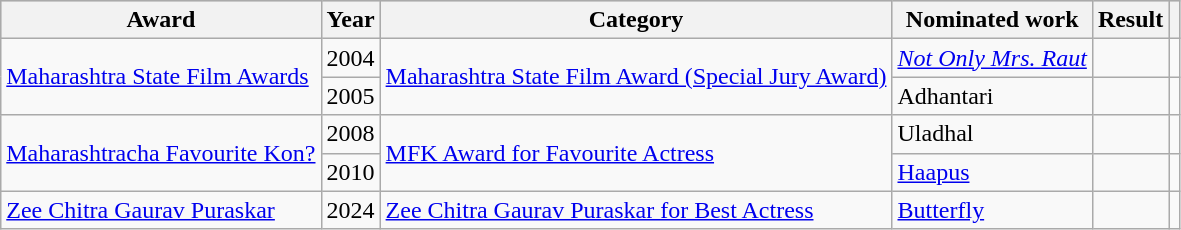<table class="wikitable sortable plainrowheaders">
<tr style="background:#ccc; text-align:center;">
<th scope="col">Award</th>
<th scope="col">Year</th>
<th scope="col">Category</th>
<th scope="col">Nominated work</th>
<th scope="col">Result</th>
<th scope="col"class="unsortable"></th>
</tr>
<tr>
<td Rowspan="2"><a href='#'>Maharashtra State Film Awards</a></td>
<td>2004</td>
<td Rowspan="2"><a href='#'>Maharashtra State Film Award (Special Jury Award)</a></td>
<td><em><a href='#'>Not Only Mrs. Raut</a></em></td>
<td></td>
<td></td>
</tr>
<tr>
<td>2005</td>
<td>Adhantari</td>
<td></td>
<td></td>
</tr>
<tr>
<td Rowspan="2"><a href='#'>Maharashtracha Favourite Kon?</a></td>
<td>2008</td>
<td Rowspan="2"><a href='#'>MFK Award for Favourite Actress</a></td>
<td>Uladhal</td>
<td></td>
<td></td>
</tr>
<tr>
<td>2010</td>
<td><a href='#'>Haapus</a></td>
<td></td>
<td></td>
</tr>
<tr>
<td><a href='#'>Zee Chitra Gaurav Puraskar</a></td>
<td>2024</td>
<td><a href='#'>Zee Chitra Gaurav Puraskar for Best Actress</a></td>
<td><a href='#'>Butterfly</a></td>
<td></td>
<td></td>
</tr>
</table>
